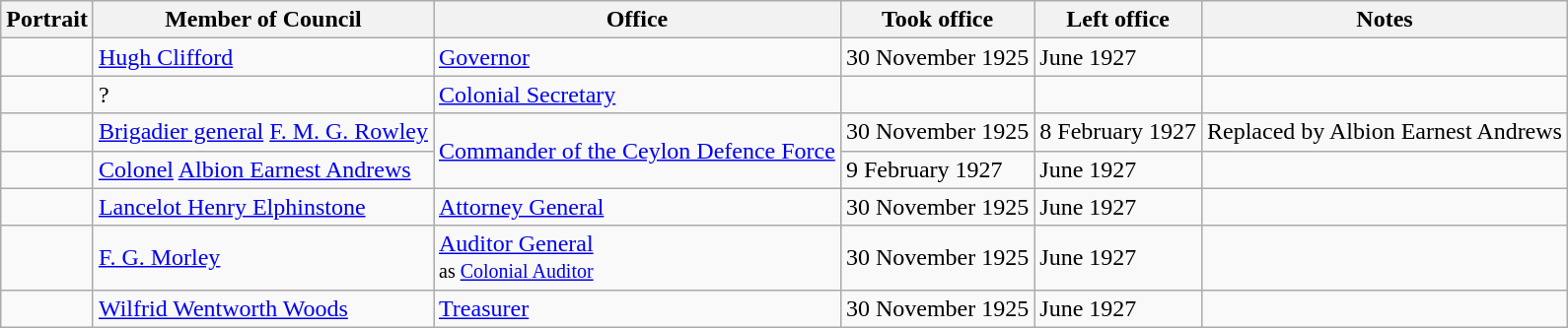<table class="wikitable sortable" text-align:center">
<tr>
<th>Portrait</th>
<th>Member of Council</th>
<th>Office</th>
<th>Took office</th>
<th>Left office</th>
<th>Notes</th>
</tr>
<tr>
<td></td>
<td><a href='#'>Hugh Clifford</a></td>
<td><a href='#'>Governor</a></td>
<td>30 November 1925</td>
<td>June 1927</td>
<td></td>
</tr>
<tr>
<td></td>
<td>?</td>
<td><a href='#'>Colonial Secretary</a></td>
<td></td>
<td></td>
<td></td>
</tr>
<tr>
<td></td>
<td><a href='#'>Brigadier general</a> <a href='#'>F. M. G. Rowley</a></td>
<td rowspan=2><a href='#'>Commander of the Ceylon Defence Force</a></td>
<td>30 November 1925</td>
<td>8 February 1927</td>
<td>Replaced by Albion Earnest Andrews</td>
</tr>
<tr>
<td></td>
<td><a href='#'>Colonel</a> <a href='#'>Albion Earnest Andrews</a></td>
<td>9 February 1927</td>
<td>June 1927</td>
<td></td>
</tr>
<tr>
<td></td>
<td><a href='#'>Lancelot Henry Elphinstone</a></td>
<td><a href='#'>Attorney General</a></td>
<td>30 November 1925</td>
<td>June 1927</td>
<td></td>
</tr>
<tr>
<td></td>
<td><a href='#'>F. G. Morley</a></td>
<td><a href='#'>Auditor General</a><br><small>as <a href='#'>Colonial Auditor</a></small></td>
<td>30 November 1925</td>
<td>June 1927</td>
<td></td>
</tr>
<tr>
<td></td>
<td><a href='#'>Wilfrid Wentworth Woods</a></td>
<td><a href='#'>Treasurer</a></td>
<td>30 November 1925</td>
<td>June 1927</td>
<td></td>
</tr>
</table>
